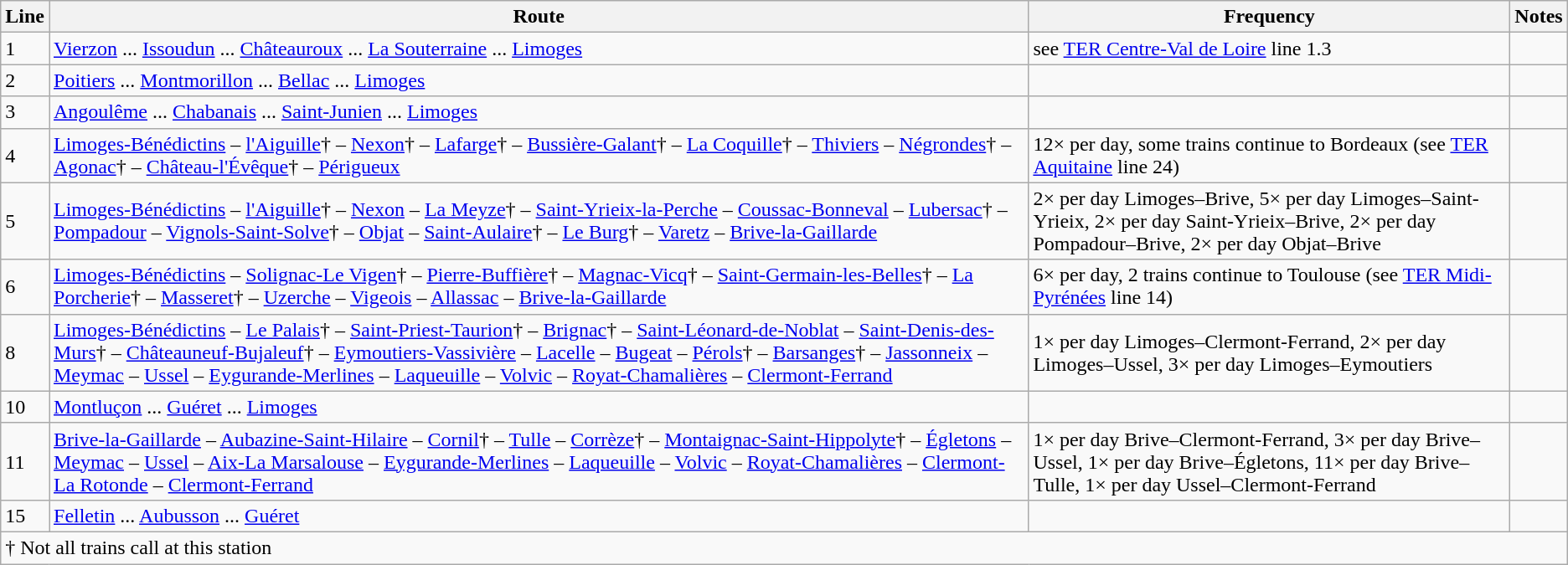<table class="wikitable vatop">
<tr>
<th>Line</th>
<th>Route</th>
<th>Frequency</th>
<th>Notes</th>
</tr>
<tr>
<td>1</td>
<td><a href='#'>Vierzon</a> ... <a href='#'>Issoudun</a> ... <a href='#'>Châteauroux</a> ... <a href='#'>La Souterraine</a> ... <a href='#'>Limoges</a></td>
<td>see <a href='#'>TER Centre-Val de Loire</a> line 1.3</td>
<td></td>
</tr>
<tr>
<td>2</td>
<td><a href='#'>Poitiers</a> ... <a href='#'>Montmorillon</a> ... <a href='#'>Bellac</a> ... <a href='#'>Limoges</a></td>
<td></td>
<td></td>
</tr>
<tr>
<td>3</td>
<td><a href='#'>Angoulême</a> ... <a href='#'>Chabanais</a> ... <a href='#'>Saint-Junien</a> ... <a href='#'>Limoges</a></td>
<td></td>
<td></td>
</tr>
<tr>
<td>4</td>
<td><a href='#'>Limoges-Bénédictins</a> – <a href='#'>l'Aiguille</a>† – <a href='#'>Nexon</a>† – <a href='#'>Lafarge</a>† – <a href='#'>Bussière-Galant</a>† – <a href='#'>La Coquille</a>† – <a href='#'>Thiviers</a> – <a href='#'>Négrondes</a>† – <a href='#'>Agonac</a>† – <a href='#'>Château-l'Évêque</a>† – <a href='#'>Périgueux</a></td>
<td>12× per day, some trains continue to Bordeaux (see <a href='#'>TER Aquitaine</a> line 24)</td>
<td></td>
</tr>
<tr>
<td>5</td>
<td><a href='#'>Limoges-Bénédictins</a> – <a href='#'>l'Aiguille</a>† – <a href='#'>Nexon</a> – <a href='#'>La Meyze</a>† – <a href='#'>Saint-Yrieix-la-Perche</a> – <a href='#'>Coussac-Bonneval</a> – <a href='#'>Lubersac</a>† – <a href='#'>Pompadour</a> – <a href='#'>Vignols-Saint-Solve</a>† – <a href='#'>Objat</a> – <a href='#'>Saint-Aulaire</a>† – <a href='#'>Le Burg</a>† – <a href='#'>Varetz</a> – <a href='#'>Brive-la-Gaillarde</a></td>
<td>2× per day Limoges–Brive, 5× per day Limoges–Saint-Yrieix, 2× per day Saint-Yrieix–Brive, 2× per day Pompadour–Brive, 2× per day Objat–Brive</td>
<td></td>
</tr>
<tr>
<td>6</td>
<td><a href='#'>Limoges-Bénédictins</a> – <a href='#'>Solignac-Le Vigen</a>† – <a href='#'>Pierre-Buffière</a>† – <a href='#'>Magnac-Vicq</a>† – <a href='#'>Saint-Germain-les-Belles</a>† – <a href='#'>La Porcherie</a>† – <a href='#'>Masseret</a>† – <a href='#'>Uzerche</a> – <a href='#'>Vigeois</a> – <a href='#'>Allassac</a> – <a href='#'>Brive-la-Gaillarde</a></td>
<td>6× per day, 2 trains continue to Toulouse (see <a href='#'>TER Midi-Pyrénées</a> line 14)</td>
<td></td>
</tr>
<tr>
<td>8</td>
<td><a href='#'>Limoges-Bénédictins</a> – <a href='#'>Le Palais</a>† – <a href='#'>Saint-Priest-Taurion</a>† – <a href='#'>Brignac</a>† – <a href='#'>Saint-Léonard-de-Noblat</a> – <a href='#'>Saint-Denis-des-Murs</a>† – <a href='#'>Châteauneuf-Bujaleuf</a>† – <a href='#'>Eymoutiers-Vassivière</a> – <a href='#'>Lacelle</a> – <a href='#'>Bugeat</a> – <a href='#'>Pérols</a>† – <a href='#'>Barsanges</a>† – <a href='#'>Jassonneix</a> – <a href='#'>Meymac</a> – <a href='#'>Ussel</a> – <a href='#'>Eygurande-Merlines</a> – <a href='#'>Laqueuille</a> – <a href='#'>Volvic</a> – <a href='#'>Royat-Chamalières</a> – <a href='#'>Clermont-Ferrand</a></td>
<td>1× per day Limoges–Clermont-Ferrand, 2× per day Limoges–Ussel, 3× per day Limoges–Eymoutiers</td>
<td></td>
</tr>
<tr>
<td>10</td>
<td><a href='#'>Montluçon</a> ... <a href='#'>Guéret</a> ... <a href='#'>Limoges</a></td>
<td></td>
<td></td>
</tr>
<tr>
<td>11</td>
<td><a href='#'>Brive-la-Gaillarde</a> – <a href='#'>Aubazine-Saint-Hilaire</a> – <a href='#'>Cornil</a>† – <a href='#'>Tulle</a> – <a href='#'>Corrèze</a>† – <a href='#'>Montaignac-Saint-Hippolyte</a>† – <a href='#'>Égletons</a> – <a href='#'>Meymac</a> – <a href='#'>Ussel</a> – <a href='#'>Aix-La Marsalouse</a> – <a href='#'>Eygurande-Merlines</a> – <a href='#'>Laqueuille</a> – <a href='#'>Volvic</a> – <a href='#'>Royat-Chamalières</a> – <a href='#'>Clermont-La Rotonde</a> – <a href='#'>Clermont-Ferrand</a></td>
<td>1× per day Brive–Clermont-Ferrand, 3× per day Brive–Ussel, 1× per day Brive–Égletons, 11× per day Brive–Tulle, 1× per day Ussel–Clermont-Ferrand</td>
<td></td>
</tr>
<tr>
<td>15</td>
<td><a href='#'>Felletin</a> ... <a href='#'>Aubusson</a> ... <a href='#'>Guéret</a></td>
<td></td>
<td></td>
</tr>
<tr>
<td colspan=4>† Not all trains call at this station</td>
</tr>
</table>
